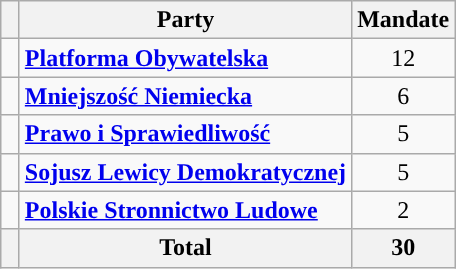<table class="wikitable">
<tr>
<th width=5></th>
<th>Party</th>
<th>Mandate</th>
</tr>
<tr>
<td style="background:"></td>
<td><strong><a href='#'>Platforma Obywatelska</a></strong></td>
<td align="center">12</td>
</tr>
<tr>
<td style="background:"></td>
<td><strong><a href='#'>Mniejszość Niemiecka</a></strong></td>
<td align="center">6</td>
</tr>
<tr>
<td style="background:"></td>
<td><strong><a href='#'>Prawo i Sprawiedliwość</a></strong></td>
<td align="center">5</td>
</tr>
<tr>
<td style="background:"></td>
<td><strong><a href='#'>Sojusz Lewicy Demokratycznej</a></strong></td>
<td align="center">5</td>
</tr>
<tr>
<td style="background:"></td>
<td><strong><a href='#'>Polskie Stronnictwo Ludowe</a></strong></td>
<td align="center">2</td>
</tr>
<tr bgcolor="#ececec">
<th></th>
<th>Total</th>
<th align="center">30</th>
</tr>
</table>
